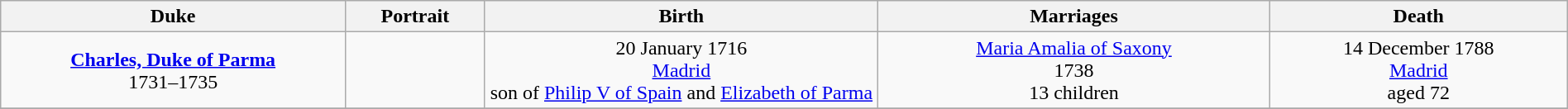<table style="text-align:center; width:100%" class="wikitable">
<tr>
<th width=22%>Duke</th>
<th width=105px>Portrait</th>
<th>Birth</th>
<th width=25%>Marriages</th>
<th width=19%>Death</th>
</tr>
<tr>
<td><strong><a href='#'>Charles, Duke of Parma</a></strong><br>1731–1735</td>
<td></td>
<td>20 January 1716<br><a href='#'>Madrid</a><br>son of <a href='#'>Philip V of Spain</a> and <a href='#'>Elizabeth of Parma</a></td>
<td><a href='#'>Maria Amalia of Saxony</a><br>1738<br>13 children</td>
<td>14 December 1788<br><a href='#'>Madrid</a><br>aged 72</td>
</tr>
<tr>
</tr>
</table>
